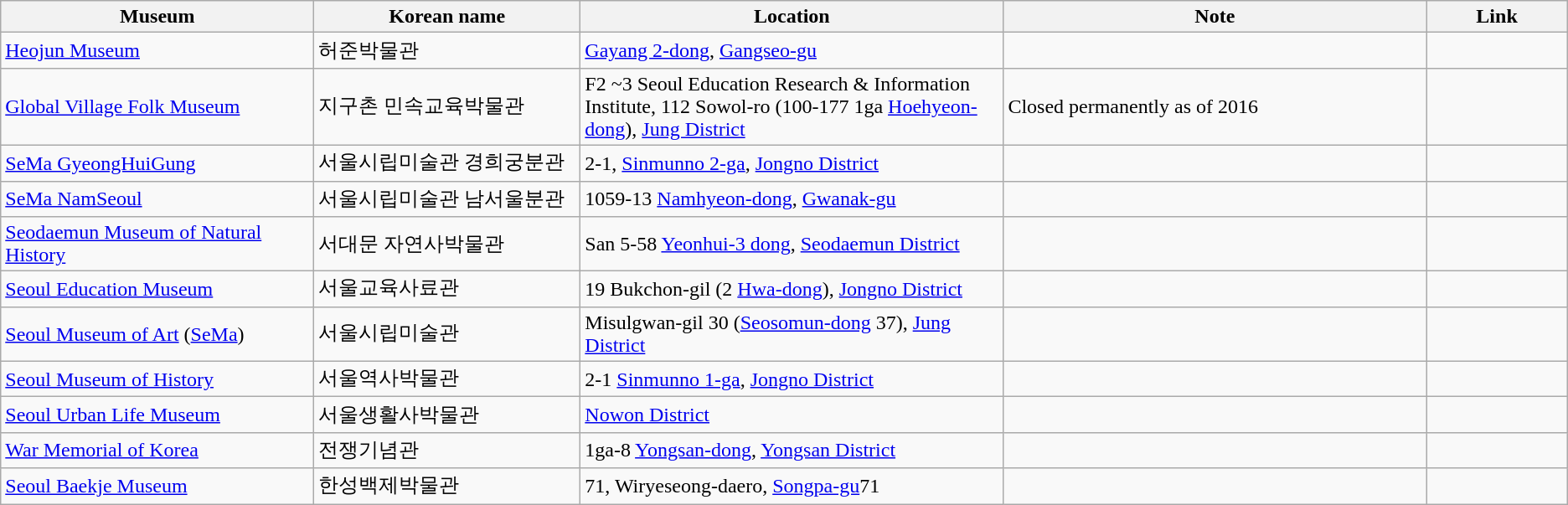<table class="wikitable sortable">
<tr>
<th style="width:20%;">Museum</th>
<th style="width:17%;">Korean name</th>
<th style="width:27%;">Location</th>
<th style="width:27%;">Note</th>
<th>Link</th>
</tr>
<tr>
<td><a href='#'>Heojun Museum</a></td>
<td>허준박물관</td>
<td><a href='#'>Gayang 2-dong</a>, <a href='#'>Gangseo-gu</a></td>
<td></td>
<td></td>
</tr>
<tr>
<td><a href='#'>Global Village Folk Museum</a></td>
<td>지구촌 민속교육박물관</td>
<td>F2 ~3 Seoul Education Research & Information Institute, 112 Sowol-ro (100-177 1ga <a href='#'>Hoehyeon-dong</a>), <a href='#'>Jung District</a></td>
<td>Closed permanently as of 2016</td>
<td></td>
</tr>
<tr>
<td><a href='#'>SeMa GyeongHuiGung</a></td>
<td>서울시립미술관 경희궁분관</td>
<td>2-1, <a href='#'>Sinmunno 2-ga</a>, <a href='#'>Jongno District</a></td>
<td></td>
<td></td>
</tr>
<tr>
<td><a href='#'>SeMa NamSeoul</a></td>
<td>서울시립미술관 남서울분관</td>
<td>1059-13 <a href='#'>Namhyeon-dong</a>, <a href='#'>Gwanak-gu</a></td>
<td></td>
<td></td>
</tr>
<tr>
<td><a href='#'>Seodaemun Museum of Natural History</a></td>
<td>서대문 자연사박물관</td>
<td>San 5-58 <a href='#'>Yeonhui-3 dong</a>, <a href='#'>Seodaemun District</a></td>
<td></td>
<td></td>
</tr>
<tr>
<td><a href='#'>Seoul Education Museum</a></td>
<td>서울교육사료관</td>
<td>19 Bukchon-gil (2 <a href='#'>Hwa-dong</a>), <a href='#'>Jongno District</a></td>
<td></td>
<td></td>
</tr>
<tr>
<td><a href='#'>Seoul Museum of Art</a> (<a href='#'>SeMa</a>)</td>
<td>서울시립미술관</td>
<td>Misulgwan-gil 30 (<a href='#'>Seosomun-dong</a> 37), <a href='#'>Jung District</a></td>
<td></td>
<td></td>
</tr>
<tr>
<td><a href='#'>Seoul Museum of History</a></td>
<td>서울역사박물관</td>
<td>2-1 <a href='#'>Sinmunno 1-ga</a>, <a href='#'>Jongno District</a></td>
<td></td>
<td></td>
</tr>
<tr>
<td><a href='#'>Seoul Urban Life Museum</a></td>
<td>서울생활사박물관</td>
<td><a href='#'>Nowon District</a></td>
<td></td>
<td></td>
</tr>
<tr>
<td><a href='#'>War Memorial of Korea</a></td>
<td>전쟁기념관</td>
<td>1ga-8 <a href='#'>Yongsan-dong</a>, <a href='#'>Yongsan District</a></td>
<td></td>
<td></td>
</tr>
<tr>
<td><a href='#'>Seoul Baekje Museum</a></td>
<td>한성백제박물관</td>
<td>71, Wiryeseong-daero, <a href='#'>Songpa-gu</a>71</td>
<td></td>
<td></td>
</tr>
</table>
